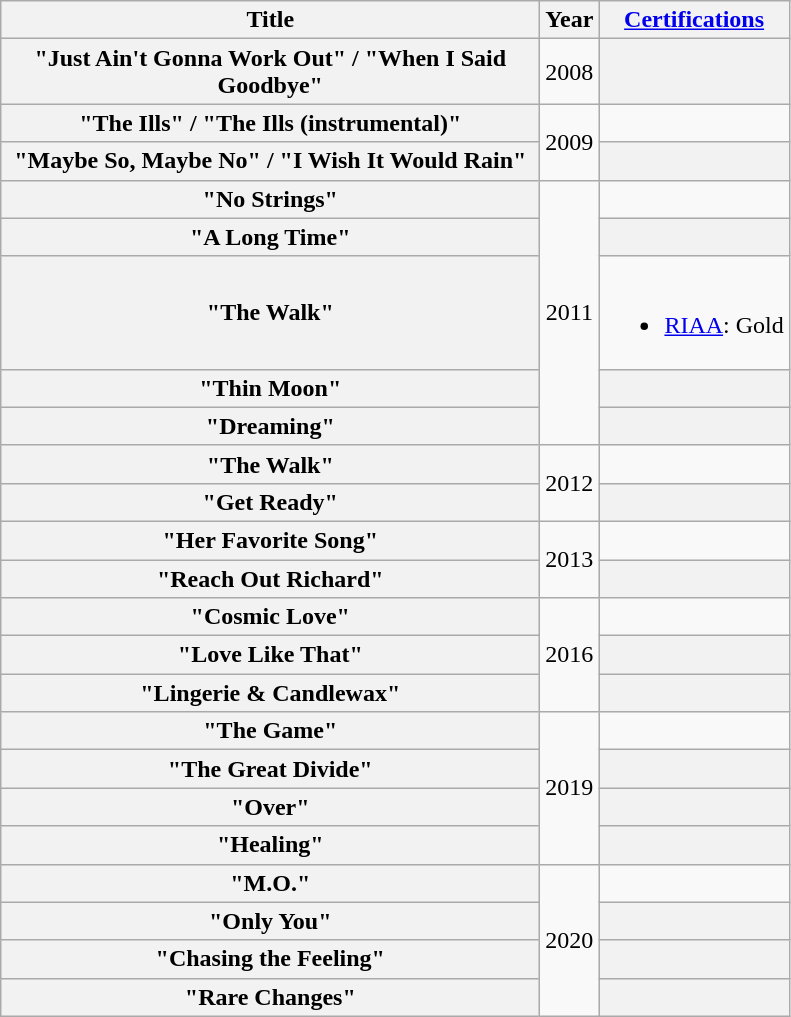<table class="wikitable plainrowheaders" style="text-align:center;">
<tr>
<th scope="col" style="width:22em;">Title</th>
<th scope="col" style="width:1em;">Year</th>
<th><a href='#'>Certifications</a></th>
</tr>
<tr>
<th scope="row">"Just Ain't Gonna Work Out" / "When I Said Goodbye"</th>
<td>2008</td>
<th></th>
</tr>
<tr>
<th scope="row">"The Ills" / "The Ills (instrumental)"</th>
<td rowspan="2">2009</td>
<td></td>
</tr>
<tr>
<th scope="row">"Maybe So, Maybe No" / "I Wish It Would Rain"</th>
<th></th>
</tr>
<tr>
<th scope="row">"No Strings"</th>
<td rowspan="5">2011</td>
<td></td>
</tr>
<tr>
<th scope="row">"A Long Time"</th>
<th></th>
</tr>
<tr>
<th scope="row">"The Walk"</th>
<td><br><ul><li><a href='#'>RIAA</a>: Gold</li></ul></td>
</tr>
<tr>
<th scope="row">"Thin Moon"</th>
<th></th>
</tr>
<tr>
<th scope="row">"Dreaming"</th>
<th></th>
</tr>
<tr>
<th scope="row">"The Walk"<br></th>
<td rowspan="2">2012</td>
<td></td>
</tr>
<tr>
<th scope="row">"Get Ready"</th>
<th></th>
</tr>
<tr>
<th scope="row">"Her Favorite Song"</th>
<td rowspan="2">2013</td>
<td></td>
</tr>
<tr>
<th scope="row">"Reach Out Richard"</th>
<th></th>
</tr>
<tr>
<th scope="row">"Cosmic Love"</th>
<td rowspan="3">2016</td>
<td></td>
</tr>
<tr>
<th scope="row">"Love Like That"</th>
<th></th>
</tr>
<tr>
<th scope="row">"Lingerie & Candlewax"</th>
<th></th>
</tr>
<tr>
<th scope="row">"The Game"</th>
<td rowspan="4">2019</td>
<td></td>
</tr>
<tr>
<th scope="row">"The Great Divide"</th>
<th></th>
</tr>
<tr>
<th scope="row">"Over"</th>
<th></th>
</tr>
<tr>
<th scope="row">"Healing"</th>
<th></th>
</tr>
<tr>
<th scope="row">"M.O."</th>
<td rowspan="4">2020</td>
<td></td>
</tr>
<tr>
<th scope="row">"Only You"</th>
<th></th>
</tr>
<tr>
<th scope="row">"Chasing the Feeling"</th>
<th></th>
</tr>
<tr>
<th scope="row">"Rare Changes"</th>
<th></th>
</tr>
</table>
